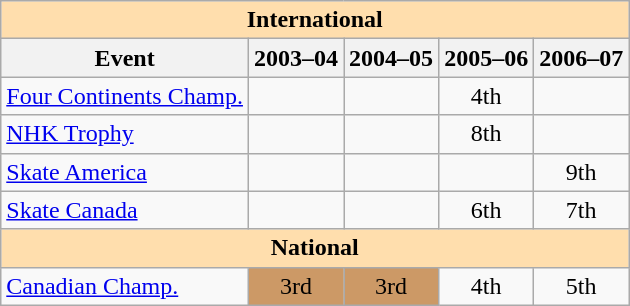<table class="wikitable" style="text-align:center">
<tr>
<th style="background-color: #ffdead; " colspan=5 align=center>International</th>
</tr>
<tr>
<th>Event</th>
<th>2003–04</th>
<th>2004–05</th>
<th>2005–06</th>
<th>2006–07</th>
</tr>
<tr>
<td align=left><a href='#'>Four Continents Champ.</a></td>
<td></td>
<td></td>
<td>4th</td>
<td></td>
</tr>
<tr>
<td align=left> <a href='#'>NHK Trophy</a></td>
<td></td>
<td></td>
<td>8th</td>
<td></td>
</tr>
<tr>
<td align=left> <a href='#'>Skate America</a></td>
<td></td>
<td></td>
<td></td>
<td>9th</td>
</tr>
<tr>
<td align=left> <a href='#'>Skate Canada</a></td>
<td></td>
<td></td>
<td>6th</td>
<td>7th</td>
</tr>
<tr>
<th style="background-color: #ffdead; " colspan=5 align=center>National</th>
</tr>
<tr>
<td align=left><a href='#'>Canadian Champ.</a></td>
<td bgcolor=cc9966>3rd</td>
<td bgcolor=cc9966>3rd</td>
<td>4th</td>
<td>5th</td>
</tr>
</table>
